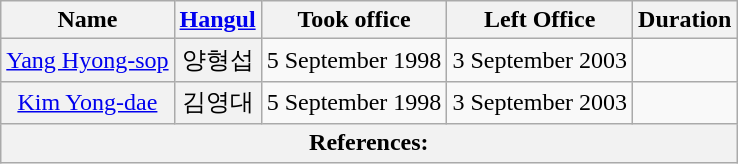<table class="wikitable sortable">
<tr>
<th>Name</th>
<th class="unsortable"><a href='#'>Hangul</a></th>
<th>Took office</th>
<th>Left Office</th>
<th>Duration</th>
</tr>
<tr>
<th align="center" scope="row" style="font-weight:normal;"><a href='#'>Yang Hyong-sop</a></th>
<th align="center" scope="row" style="font-weight:normal;">양형섭</th>
<td align="center">5 September 1998</td>
<td align="center">3 September 2003</td>
<td align="center"></td>
</tr>
<tr>
<th align="center" scope="row" style="font-weight:normal;"><a href='#'>Kim Yong-dae</a></th>
<th align="center" scope="row" style="font-weight:normal;">김영대</th>
<td align="center">5 September 1998</td>
<td align="center">3 September 2003</td>
<td align="center"></td>
</tr>
<tr>
<th colspan="5" unsortable><strong>References:</strong><br></th>
</tr>
</table>
